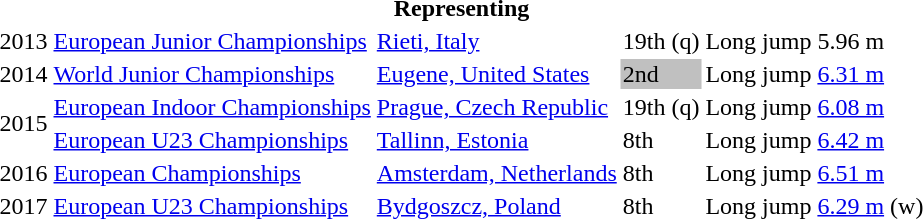<table>
<tr>
<th colspan="6">Representing </th>
</tr>
<tr>
<td>2013</td>
<td><a href='#'>European Junior Championships</a></td>
<td><a href='#'>Rieti, Italy</a></td>
<td>19th (q)</td>
<td>Long jump</td>
<td>5.96 m</td>
</tr>
<tr>
<td>2014</td>
<td><a href='#'>World Junior Championships</a></td>
<td><a href='#'>Eugene, United States</a></td>
<td bgcolor=silver>2nd</td>
<td>Long jump</td>
<td><a href='#'>6.31 m</a></td>
</tr>
<tr>
<td rowspan=2>2015</td>
<td><a href='#'>European Indoor Championships</a></td>
<td><a href='#'>Prague, Czech Republic</a></td>
<td>19th (q)</td>
<td>Long jump</td>
<td><a href='#'>6.08 m</a></td>
</tr>
<tr>
<td><a href='#'>European U23 Championships</a></td>
<td><a href='#'>Tallinn, Estonia</a></td>
<td>8th</td>
<td>Long jump</td>
<td><a href='#'>6.42 m</a></td>
</tr>
<tr>
<td>2016</td>
<td><a href='#'>European Championships</a></td>
<td><a href='#'>Amsterdam, Netherlands</a></td>
<td>8th</td>
<td>Long jump</td>
<td><a href='#'>6.51 m</a></td>
</tr>
<tr>
<td>2017</td>
<td><a href='#'>European U23 Championships</a></td>
<td><a href='#'>Bydgoszcz, Poland</a></td>
<td>8th</td>
<td>Long jump</td>
<td><a href='#'>6.29 m</a> (w)</td>
</tr>
</table>
